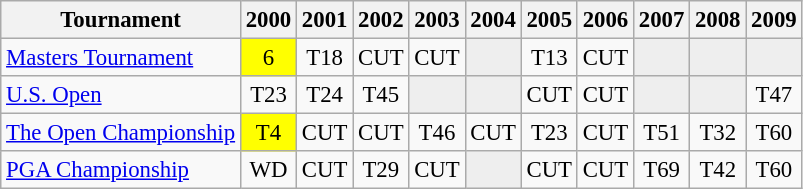<table class="wikitable" style="font-size:95%;text-align:center;">
<tr>
<th>Tournament</th>
<th>2000</th>
<th>2001</th>
<th>2002</th>
<th>2003</th>
<th>2004</th>
<th>2005</th>
<th>2006</th>
<th>2007</th>
<th>2008</th>
<th>2009</th>
</tr>
<tr>
<td align=left><a href='#'>Masters Tournament</a></td>
<td style="background:yellow;">6</td>
<td>T18</td>
<td>CUT</td>
<td>CUT</td>
<td style="background:#eeeeee;"></td>
<td>T13</td>
<td>CUT</td>
<td style="background:#eeeeee;"></td>
<td style="background:#eeeeee;"></td>
<td style="background:#eeeeee;"></td>
</tr>
<tr>
<td align=left><a href='#'>U.S. Open</a></td>
<td>T23</td>
<td>T24</td>
<td>T45</td>
<td style="background:#eeeeee;"></td>
<td style="background:#eeeeee;"></td>
<td>CUT</td>
<td>CUT</td>
<td style="background:#eeeeee;"></td>
<td style="background:#eeeeee;"></td>
<td>T47</td>
</tr>
<tr>
<td align=left><a href='#'>The Open Championship</a></td>
<td style="background:yellow;">T4</td>
<td>CUT</td>
<td>CUT</td>
<td>T46</td>
<td>CUT</td>
<td>T23</td>
<td>CUT</td>
<td>T51</td>
<td>T32</td>
<td>T60</td>
</tr>
<tr>
<td align=left><a href='#'>PGA Championship</a></td>
<td>WD</td>
<td>CUT</td>
<td>T29</td>
<td>CUT</td>
<td style="background:#eeeeee;"></td>
<td>CUT</td>
<td>CUT</td>
<td>T69</td>
<td>T42</td>
<td>T60</td>
</tr>
</table>
